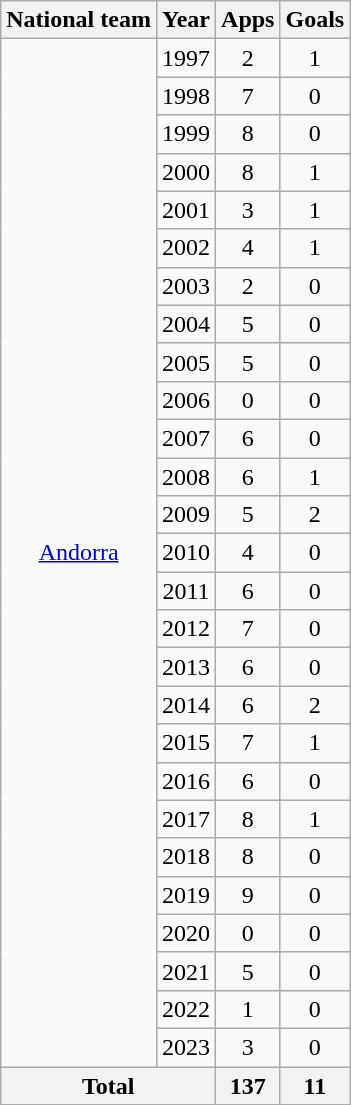<table class="wikitable" style="text-align:center">
<tr>
<th>National team</th>
<th>Year</th>
<th>Apps</th>
<th>Goals</th>
</tr>
<tr>
<td rowspan="27"><a href='#'>Andorra</a></td>
<td>1997</td>
<td>2</td>
<td>1</td>
</tr>
<tr>
<td>1998</td>
<td>7</td>
<td>0</td>
</tr>
<tr>
<td>1999</td>
<td>8</td>
<td>0</td>
</tr>
<tr>
<td>2000</td>
<td>8</td>
<td>1</td>
</tr>
<tr>
<td>2001</td>
<td>3</td>
<td>1</td>
</tr>
<tr>
<td>2002</td>
<td>4</td>
<td>1</td>
</tr>
<tr>
<td>2003</td>
<td>2</td>
<td>0</td>
</tr>
<tr>
<td>2004</td>
<td>5</td>
<td>0</td>
</tr>
<tr>
<td>2005</td>
<td>5</td>
<td>0</td>
</tr>
<tr>
<td>2006</td>
<td>0</td>
<td>0</td>
</tr>
<tr>
<td>2007</td>
<td>6</td>
<td>0</td>
</tr>
<tr>
<td>2008</td>
<td>6</td>
<td>1</td>
</tr>
<tr>
<td>2009</td>
<td>5</td>
<td>2</td>
</tr>
<tr>
<td>2010</td>
<td>4</td>
<td>0</td>
</tr>
<tr>
<td>2011</td>
<td>6</td>
<td>0</td>
</tr>
<tr>
<td>2012</td>
<td>7</td>
<td>0</td>
</tr>
<tr>
<td>2013</td>
<td>6</td>
<td>0</td>
</tr>
<tr>
<td>2014</td>
<td>6</td>
<td>2</td>
</tr>
<tr>
<td>2015</td>
<td>7</td>
<td>1</td>
</tr>
<tr>
<td>2016</td>
<td>6</td>
<td>0</td>
</tr>
<tr>
<td>2017</td>
<td>8</td>
<td>1</td>
</tr>
<tr>
<td>2018</td>
<td>8</td>
<td>0</td>
</tr>
<tr>
<td>2019</td>
<td>9</td>
<td>0</td>
</tr>
<tr>
<td>2020</td>
<td>0</td>
<td>0</td>
</tr>
<tr>
<td>2021</td>
<td>5</td>
<td>0</td>
</tr>
<tr>
<td>2022</td>
<td>1</td>
<td>0</td>
</tr>
<tr>
<td>2023</td>
<td>3</td>
<td>0</td>
</tr>
<tr>
<th colspan="2">Total</th>
<th>137</th>
<th>11</th>
</tr>
</table>
